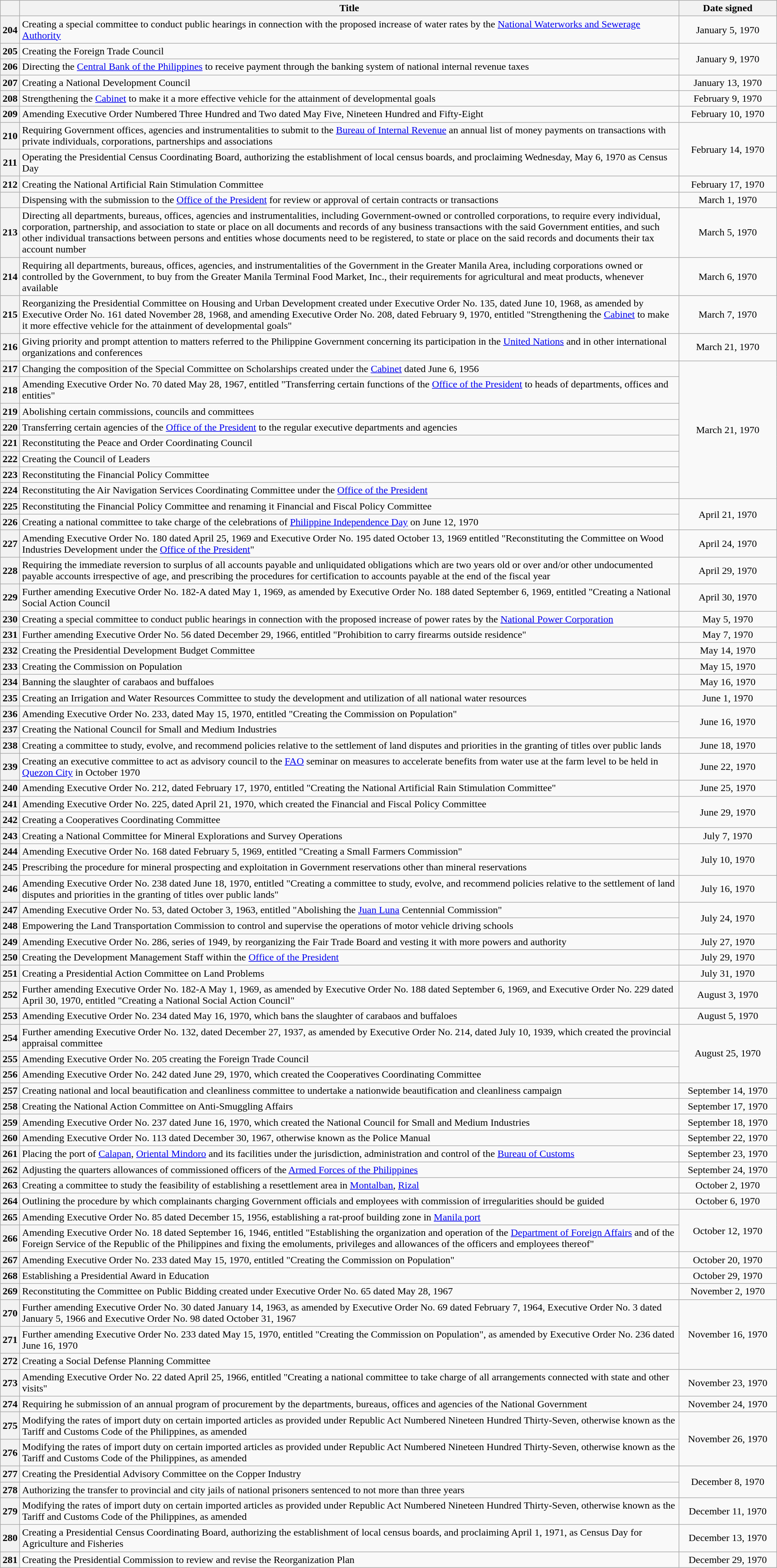<table class="wikitable sortable" style="text-align:center;">
<tr>
<th scope="col"></th>
<th scope="col">Title</th>
<th scope="col" width="150px">Date signed</th>
</tr>
<tr>
<th scope="row">204</th>
<td style="text-align:left;">Creating a special committee to conduct public hearings in connection with the proposed increase of water rates by the <a href='#'>National Waterworks and Sewerage Authority</a></td>
<td>January 5, 1970</td>
</tr>
<tr>
<th scope="row">205</th>
<td style="text-align:left;">Creating the Foreign Trade Council</td>
<td rowspan="2">January 9, 1970</td>
</tr>
<tr>
<th scope="row">206</th>
<td style="text-align:left;">Directing the <a href='#'>Central Bank of the Philippines</a> to receive payment through the banking system of national internal revenue taxes</td>
</tr>
<tr>
<th scope="row">207</th>
<td style="text-align:left;">Creating a National Development Council</td>
<td>January 13, 1970</td>
</tr>
<tr>
<th scope="row">208</th>
<td style="text-align:left;">Strengthening the <a href='#'>Cabinet</a> to make it a more effective vehicle for the attainment of developmental goals</td>
<td>February 9, 1970</td>
</tr>
<tr>
<th scope="row">209</th>
<td style="text-align:left;">Amending Executive Order Numbered Three Hundred and Two dated May Five, Nineteen Hundred and Fifty-Eight</td>
<td>February 10, 1970</td>
</tr>
<tr>
<th scope="row">210</th>
<td style="text-align:left;">Requiring Government offices, agencies and instrumentalities to submit to the <a href='#'>Bureau of Internal Revenue</a> an annual list of money payments on transactions with private individuals, corporations, partnerships and associations</td>
<td rowspan="2">February 14, 1970</td>
</tr>
<tr>
<th scope="row">211</th>
<td style="text-align:left;">Operating the Presidential Census Coordinating Board, authorizing the establishment of local census boards, and proclaiming Wednesday, May 6, 1970 as Census Day</td>
</tr>
<tr>
<th scope="row">212</th>
<td style="text-align:left;">Creating the National Artificial Rain Stimulation Committee</td>
<td>February 17, 1970</td>
</tr>
<tr>
<th scope="row"></th>
<td style="text-align:left;">Dispensing with the submission to the <a href='#'>Office of the President</a> for review or approval of certain contracts or transactions</td>
<td>March 1, 1970</td>
</tr>
<tr>
<th scope="row">213</th>
<td style="text-align:left;">Directing all departments, bureaus, offices, agencies and instrumentalities, including Government-owned or controlled corporations, to require every individual, corporation, partnership, and association to state or place on all documents and records of any business transactions with the said Government entities, and such other individual transactions between persons and entities whose documents need to be registered, to state or place on the said records and documents their tax account number</td>
<td>March 5, 1970</td>
</tr>
<tr>
<th scope="row">214</th>
<td style="text-align:left;">Requiring all departments, bureaus, offices, agencies, and instrumentalities of the Government in the Greater Manila Area, including corporations owned or controlled by the Government, to buy from the Greater Manila Terminal Food Market, Inc., their requirements for agricultural and meat products, whenever available</td>
<td>March 6, 1970</td>
</tr>
<tr>
<th scope="row">215</th>
<td style="text-align:left;">Reorganizing the Presidential Committee on Housing and Urban Development created under Executive Order No. 135, dated June 10, 1968, as amended by Executive Order No. 161 dated November 28, 1968, and amending Executive Order No. 208, dated February 9, 1970, entitled "Strengthening the <a href='#'>Cabinet</a> to make it more effective vehicle for the attainment of developmental goals"</td>
<td>March 7, 1970</td>
</tr>
<tr>
<th scope="row">216</th>
<td style="text-align:left;">Giving priority and prompt attention to matters referred to the Philippine Government concerning its participation in the <a href='#'>United Nations</a> and in other international organizations and conferences</td>
<td>March 21, 1970</td>
</tr>
<tr>
<th scope="row">217</th>
<td style="text-align:left;">Changing the composition of the Special Committee on Scholarships created under the <a href='#'>Cabinet</a> dated June 6, 1956</td>
<td rowspan="8">March 21, 1970</td>
</tr>
<tr>
<th scope="row">218</th>
<td style="text-align:left;">Amending Executive Order No. 70 dated May 28, 1967, entitled "Transferring certain functions of the <a href='#'>Office of the President</a> to heads of departments, offices and entities"</td>
</tr>
<tr>
<th scope="row">219</th>
<td style="text-align:left;">Abolishing certain commissions, councils and committees</td>
</tr>
<tr>
<th scope="row">220</th>
<td style="text-align:left;">Transferring certain agencies of the <a href='#'>Office of the President</a> to the regular executive departments and agencies</td>
</tr>
<tr>
<th scope="row">221</th>
<td style="text-align:left;">Reconstituting the Peace and Order Coordinating Council</td>
</tr>
<tr>
<th scope="row">222</th>
<td style="text-align:left;">Creating the Council of Leaders</td>
</tr>
<tr>
<th scope="row">223</th>
<td style="text-align:left;">Reconstituting the Financial Policy Committee</td>
</tr>
<tr>
<th scope="row">224</th>
<td style="text-align:left;">Reconstituting the Air Navigation Services Coordinating Committee under the <a href='#'>Office of the President</a></td>
</tr>
<tr>
<th scope="row">225</th>
<td style="text-align:left;">Reconstituting the Financial Policy Committee and renaming it Financial and Fiscal Policy Committee</td>
<td rowspan="2">April 21, 1970</td>
</tr>
<tr>
<th scope="row">226</th>
<td style="text-align:left;">Creating a national committee to take charge of the celebrations of <a href='#'>Philippine Independence Day</a> on June 12, 1970</td>
</tr>
<tr>
<th scope="row">227</th>
<td style="text-align:left;">Amending Executive Order No. 180 dated April 25, 1969 and Executive Order No. 195 dated October 13, 1969 entitled "Reconstituting the Committee on Wood Industries Development under the <a href='#'>Office of the President</a>"</td>
<td>April 24, 1970</td>
</tr>
<tr>
<th scope="row">228</th>
<td style="text-align:left;">Requiring the immediate reversion to surplus of all accounts payable and unliquidated obligations which are two years old or over and/or other undocumented payable accounts irrespective of age, and prescribing the procedures for certification to accounts payable at the end of the fiscal year</td>
<td>April 29, 1970</td>
</tr>
<tr>
<th scope="row">229</th>
<td style="text-align:left;">Further amending Executive Order No. 182-A dated May 1, 1969, as amended by Executive Order No. 188 dated September 6, 1969, entitled "Creating a National Social Action Council</td>
<td>April 30, 1970</td>
</tr>
<tr>
<th scope="row">230</th>
<td style="text-align:left;">Creating a special committee to conduct public hearings in connection with the proposed increase of power rates by the <a href='#'>National Power Corporation</a></td>
<td>May 5, 1970</td>
</tr>
<tr>
<th scope="row">231</th>
<td style="text-align:left;">Further amending Executive Order No. 56 dated December 29, 1966, entitled "Prohibition to carry firearms outside residence"</td>
<td>May 7, 1970</td>
</tr>
<tr>
<th scope="row">232</th>
<td style="text-align:left;">Creating the Presidential Development Budget Committee</td>
<td>May 14, 1970</td>
</tr>
<tr>
<th scope="row">233</th>
<td style="text-align:left;">Creating the Commission on Population</td>
<td>May 15, 1970</td>
</tr>
<tr>
<th scope="row">234</th>
<td style="text-align:left;">Banning the slaughter of carabaos and buffaloes</td>
<td>May 16, 1970</td>
</tr>
<tr>
<th scope="row">235</th>
<td style="text-align:left;">Creating an Irrigation and Water Resources Committee to study the development and utilization of all national water resources</td>
<td>June 1, 1970</td>
</tr>
<tr>
<th scope="row">236</th>
<td style="text-align:left;">Amending Executive Order No. 233, dated May 15, 1970, entitled "Creating the Commission on Population"</td>
<td rowspan="2">June 16, 1970</td>
</tr>
<tr>
<th scope="row">237</th>
<td style="text-align:left;">Creating the National Council for Small and Medium Industries</td>
</tr>
<tr>
<th scope="row">238</th>
<td style="text-align:left;">Creating a committee to study, evolve, and recommend policies relative to the settlement of land disputes and priorities in the granting of titles over public lands</td>
<td>June 18, 1970</td>
</tr>
<tr>
<th scope="row">239</th>
<td style="text-align:left;">Creating an executive committee to act as advisory council to the <a href='#'>FAO</a> seminar on measures to accelerate benefits from water use at the farm level to be held in <a href='#'>Quezon City</a> in October 1970</td>
<td>June 22, 1970</td>
</tr>
<tr>
<th scope="row">240</th>
<td style="text-align:left;">Amending Executive Order No. 212, dated February 17, 1970, entitled "Creating the National Artificial Rain Stimulation Committee"</td>
<td>June 25, 1970</td>
</tr>
<tr>
<th scope="row">241</th>
<td style="text-align:left;">Amending Executive Order No. 225, dated April 21, 1970, which created the Financial and Fiscal Policy Committee</td>
<td rowspan="2">June 29, 1970</td>
</tr>
<tr>
<th scope="row">242</th>
<td style="text-align:left;">Creating a Cooperatives Coordinating Committee</td>
</tr>
<tr>
<th scope="row">243</th>
<td style="text-align:left;">Creating a National Committee for Mineral Explorations and Survey Operations</td>
<td>July 7, 1970</td>
</tr>
<tr>
<th scope="row">244</th>
<td style="text-align:left;">Amending Executive Order No. 168 dated February 5, 1969, entitled "Creating a Small Farmers Commission"</td>
<td rowspan="2">July 10, 1970</td>
</tr>
<tr>
<th scope="row">245</th>
<td style="text-align:left;">Prescribing the procedure for mineral prospecting and exploitation in Government reservations other than mineral reservations</td>
</tr>
<tr>
<th scope="row">246</th>
<td style="text-align:left;">Amending Executive Order No. 238 dated June 18, 1970, entitled "Creating a committee to study, evolve, and recommend policies relative to the settlement of land disputes and priorities in the granting of titles over public lands"</td>
<td>July 16, 1970</td>
</tr>
<tr>
<th scope="row">247</th>
<td style="text-align:left;">Amending Executive Order No. 53, dated October 3, 1963, entitled "Abolishing the <a href='#'>Juan Luna</a> Centennial Commission"</td>
<td rowspan="2">July 24, 1970</td>
</tr>
<tr>
<th scope="row">248</th>
<td style="text-align:left;">Empowering the Land Transportation Commission to control and supervise the operations of motor vehicle driving schools</td>
</tr>
<tr>
<th scope="row">249</th>
<td style="text-align:left;">Amending Executive Order No. 286, series of 1949, by reorganizing the Fair Trade Board and vesting it with more powers and authority</td>
<td>July 27, 1970</td>
</tr>
<tr>
<th scope="row">250</th>
<td style="text-align:left;">Creating the Development Management Staff within the <a href='#'>Office of the President</a></td>
<td>July 29, 1970</td>
</tr>
<tr>
<th scope="row">251</th>
<td style="text-align:left;">Creating a Presidential Action Committee on Land Problems</td>
<td>July 31, 1970</td>
</tr>
<tr>
<th scope="row">252</th>
<td style="text-align:left;">Further amending Executive Order No. 182-A May 1, 1969, as amended by Executive Order No. 188 dated September 6, 1969, and Executive Order No. 229 dated April 30, 1970, entitled "Creating a National Social Action Council"</td>
<td>August 3, 1970</td>
</tr>
<tr>
<th scope="row">253</th>
<td style="text-align:left;">Amending Executive Order No. 234 dated May 16, 1970, which bans the slaughter of carabaos and buffaloes</td>
<td>August 5, 1970</td>
</tr>
<tr>
<th scope="row">254</th>
<td style="text-align:left;">Further amending Executive Order No. 132, dated December 27, 1937, as amended by Executive Order No. 214, dated July 10, 1939, which created the provincial appraisal committee</td>
<td rowspan="3">August 25, 1970</td>
</tr>
<tr>
<th scope="row">255</th>
<td style="text-align:left;">Amending Executive Order No. 205 creating the Foreign Trade Council</td>
</tr>
<tr>
<th scope="row">256</th>
<td style="text-align:left;">Amending Executive Order No. 242 dated June 29, 1970, which created the Cooperatives Coordinating Committee</td>
</tr>
<tr>
<th scope="row">257</th>
<td style="text-align:left;">Creating national and local beautification and cleanliness committee to undertake a nationwide beautification and cleanliness campaign</td>
<td>September 14, 1970</td>
</tr>
<tr>
<th scope="row">258</th>
<td style="text-align:left;">Creating the National Action Committee on Anti-Smuggling Affairs</td>
<td>September 17, 1970</td>
</tr>
<tr>
<th scope="row">259</th>
<td style="text-align:left;">Amending Executive Order No. 237 dated June 16, 1970, which created the National Council for Small and Medium Industries</td>
<td>September 18, 1970</td>
</tr>
<tr>
<th scope="row">260</th>
<td style="text-align:left;">Amending Executive Order No. 113 dated December 30, 1967, otherwise known as the Police Manual</td>
<td>September 22, 1970</td>
</tr>
<tr>
<th scope="row">261</th>
<td style="text-align:left;">Placing the port of <a href='#'>Calapan</a>, <a href='#'>Oriental Mindoro</a> and its facilities under the jurisdiction, administration and control of the <a href='#'>Bureau of Customs</a></td>
<td>September 23, 1970</td>
</tr>
<tr>
<th scope="row">262</th>
<td style="text-align:left;">Adjusting the quarters allowances of commissioned officers of the <a href='#'>Armed Forces of the Philippines</a></td>
<td>September 24, 1970</td>
</tr>
<tr>
<th scope="row">263</th>
<td style="text-align:left;">Creating a committee to study the feasibility of establishing a resettlement area in <a href='#'>Montalban</a>, <a href='#'>Rizal</a></td>
<td>October 2, 1970</td>
</tr>
<tr>
<th scope="row">264</th>
<td style="text-align:left;">Outlining the procedure by which complainants charging Government officials and employees with commission of irregularities should be guided</td>
<td>October 6, 1970</td>
</tr>
<tr>
<th scope="row">265</th>
<td style="text-align:left;">Amending Executive Order No. 85 dated December 15, 1956, establishing a rat-proof building zone in <a href='#'>Manila port</a></td>
<td rowspan="2">October 12, 1970</td>
</tr>
<tr>
<th scope="row">266</th>
<td style="text-align:left;">Amending Executive Order No. 18 dated September 16, 1946, entitled "Establishing the organization and operation of the <a href='#'>Department of Foreign Affairs</a> and of the Foreign Service of the Republic of the Philippines and fixing the emoluments, privileges and allowances of the officers and employees thereof"</td>
</tr>
<tr>
<th scope="row">267</th>
<td style="text-align:left;">Amending Executive Order No. 233 dated May 15, 1970, entitled "Creating the Commission on Population"</td>
<td>October 20, 1970</td>
</tr>
<tr>
<th scope="row">268</th>
<td style="text-align:left;">Establishing a Presidential Award in Education</td>
<td>October 29, 1970</td>
</tr>
<tr>
<th scope="row">269</th>
<td style="text-align:left;">Reconstituting the Committee on Public Bidding created under Executive Order No. 65 dated May 28, 1967</td>
<td>November 2, 1970</td>
</tr>
<tr>
<th scope="row">270</th>
<td style="text-align:left;">Further amending Executive Order No. 30 dated January 14, 1963, as amended by Executive Order No. 69 dated February 7, 1964, Executive Order No. 3 dated January 5, 1966 and Executive Order No. 98 dated October 31, 1967</td>
<td rowspan="3">November 16, 1970</td>
</tr>
<tr>
<th scope="row">271</th>
<td style="text-align:left;">Further amending Executive Order No. 233 dated May 15, 1970,  entitled "Creating the Commission on Population", as amended by Executive Order No. 236 dated June 16, 1970</td>
</tr>
<tr>
<th scope="row">272</th>
<td style="text-align:left;">Creating a Social Defense Planning Committee</td>
</tr>
<tr>
<th scope="row">273</th>
<td style="text-align:left;">Amending Executive Order No. 22 dated April 25, 1966, entitled "Creating a national committee to take charge of all arrangements connected with state and other visits"</td>
<td>November 23, 1970</td>
</tr>
<tr>
<th scope="row">274</th>
<td style="text-align:left;">Requiring he submission of an annual program of procurement by the departments, bureaus, offices and agencies of the National Government</td>
<td>November 24, 1970</td>
</tr>
<tr>
<th scope="row">275</th>
<td style="text-align:left;">Modifying the rates of import duty on certain imported articles as provided under Republic Act Numbered Nineteen Hundred Thirty-Seven, otherwise known as the Tariff and Customs Code of the Philippines, as amended</td>
<td rowspan="2">November 26, 1970</td>
</tr>
<tr>
<th scope="row">276</th>
<td style="text-align:left;">Modifying the rates of import duty on certain imported articles as provided under Republic Act Numbered Nineteen Hundred Thirty-Seven, otherwise known as the Tariff and Customs Code of the Philippines, as amended</td>
</tr>
<tr>
<th scope="row">277</th>
<td style="text-align:left;">Creating the Presidential Advisory Committee on the Copper Industry</td>
<td rowspan="2">December 8, 1970</td>
</tr>
<tr>
<th scope="row">278</th>
<td style="text-align:left;">Authorizing the transfer to provincial and city jails of national prisoners sentenced to not more than three years</td>
</tr>
<tr>
<th scope="row">279</th>
<td style="text-align:left;">Modifying the rates of import duty on certain imported articles as provided under Republic Act Numbered Nineteen Hundred Thirty-Seven, otherwise known as the Tariff and Customs Code of the Philippines, as amended</td>
<td>December 11, 1970</td>
</tr>
<tr>
<th scope="row">280</th>
<td style="text-align:left;">Creating a Presidential Census Coordinating Board, authorizing the establishment of local census boards, and proclaiming April 1, 1971, as Census Day for Agriculture and Fisheries</td>
<td>December 13, 1970</td>
</tr>
<tr>
<th scope="row">281</th>
<td style="text-align:left;">Creating the Presidential Commission to review and revise the Reorganization Plan</td>
<td>December 29, 1970</td>
</tr>
</table>
